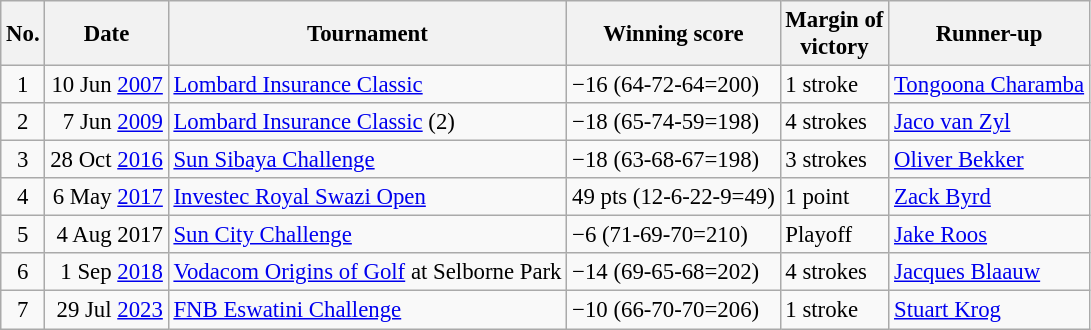<table class="wikitable" style="font-size:95%;">
<tr>
<th>No.</th>
<th>Date</th>
<th>Tournament</th>
<th>Winning score</th>
<th>Margin of<br>victory</th>
<th>Runner-up</th>
</tr>
<tr>
<td align=center>1</td>
<td align=right>10 Jun <a href='#'>2007</a></td>
<td><a href='#'>Lombard Insurance Classic</a></td>
<td>−16 (64-72-64=200)</td>
<td>1 stroke</td>
<td> <a href='#'>Tongoona Charamba</a></td>
</tr>
<tr>
<td align=center>2</td>
<td align=right>7 Jun <a href='#'>2009</a></td>
<td><a href='#'>Lombard Insurance Classic</a> (2)</td>
<td>−18 (65-74-59=198)</td>
<td>4 strokes</td>
<td> <a href='#'>Jaco van Zyl</a></td>
</tr>
<tr>
<td align=center>3</td>
<td align=right>28 Oct <a href='#'>2016</a></td>
<td><a href='#'>Sun Sibaya Challenge</a></td>
<td>−18 (63-68-67=198)</td>
<td>3 strokes</td>
<td> <a href='#'>Oliver Bekker</a></td>
</tr>
<tr>
<td align=center>4</td>
<td align=right>6 May <a href='#'>2017</a></td>
<td><a href='#'>Investec Royal Swazi Open</a></td>
<td>49 pts (12-6-22-9=49)</td>
<td>1 point</td>
<td> <a href='#'>Zack Byrd</a></td>
</tr>
<tr>
<td align=center>5</td>
<td align=right>4 Aug 2017</td>
<td><a href='#'>Sun City Challenge</a></td>
<td>−6 (71-69-70=210)</td>
<td>Playoff</td>
<td> <a href='#'>Jake Roos</a></td>
</tr>
<tr>
<td align=center>6</td>
<td align=right>1 Sep <a href='#'>2018</a></td>
<td><a href='#'>Vodacom Origins of Golf</a> at Selborne Park</td>
<td>−14 (69-65-68=202)</td>
<td>4 strokes</td>
<td> <a href='#'>Jacques Blaauw</a></td>
</tr>
<tr>
<td align=center>7</td>
<td align=right>29 Jul <a href='#'>2023</a></td>
<td><a href='#'>FNB Eswatini Challenge</a></td>
<td>−10 (66-70-70=206)</td>
<td>1 stroke</td>
<td> <a href='#'>Stuart Krog</a></td>
</tr>
</table>
